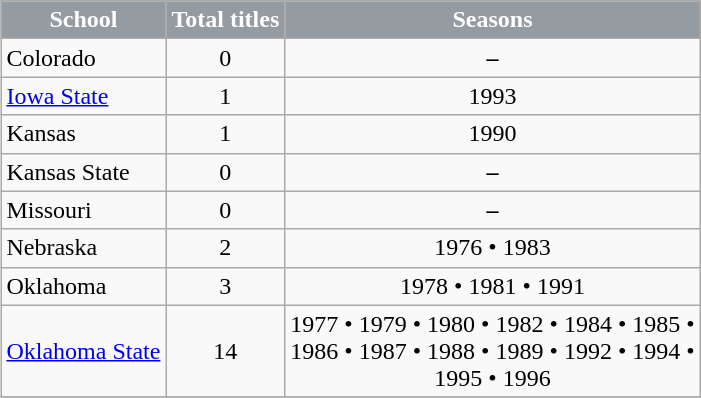<table class="wikitable" align="right" width="auto">
<tr>
</tr>
<tr>
<th style="background:#949CA1;color:white;">School</th>
<th style="background:#949CA1;color:white;">Total titles</th>
<th style="background:#949CA1;color:white;">Seasons</th>
</tr>
<tr>
<td>Colorado</td>
<td align="center">0</td>
<td align="center"><strong>–</strong></td>
</tr>
<tr>
<td><a href='#'>Iowa State</a></td>
<td align="center">1</td>
<td align="center">1993</td>
</tr>
<tr>
<td>Kansas</td>
<td align="center">1</td>
<td align="center">1990</td>
</tr>
<tr>
<td>Kansas State</td>
<td align="center">0</td>
<td align="center"><strong>–</strong></td>
</tr>
<tr>
<td>Missouri</td>
<td align="center">0</td>
<td align="center"><strong>–</strong></td>
</tr>
<tr>
<td>Nebraska</td>
<td align="center">2</td>
<td align="center">1976 • 1983</td>
</tr>
<tr>
<td>Oklahoma</td>
<td align="center">3</td>
<td align="center">1978 • 1981 • 1991</td>
</tr>
<tr>
<td><a href='#'>Oklahoma State</a></td>
<td align="center">14</td>
<td align="center">1977 • 1979 • 1980 • 1982 • 1984 • 1985 • <br>1986 • 1987 • 1988 • 1989 • 1992 • 1994 • <br>1995 • 1996</td>
</tr>
<tr>
</tr>
</table>
